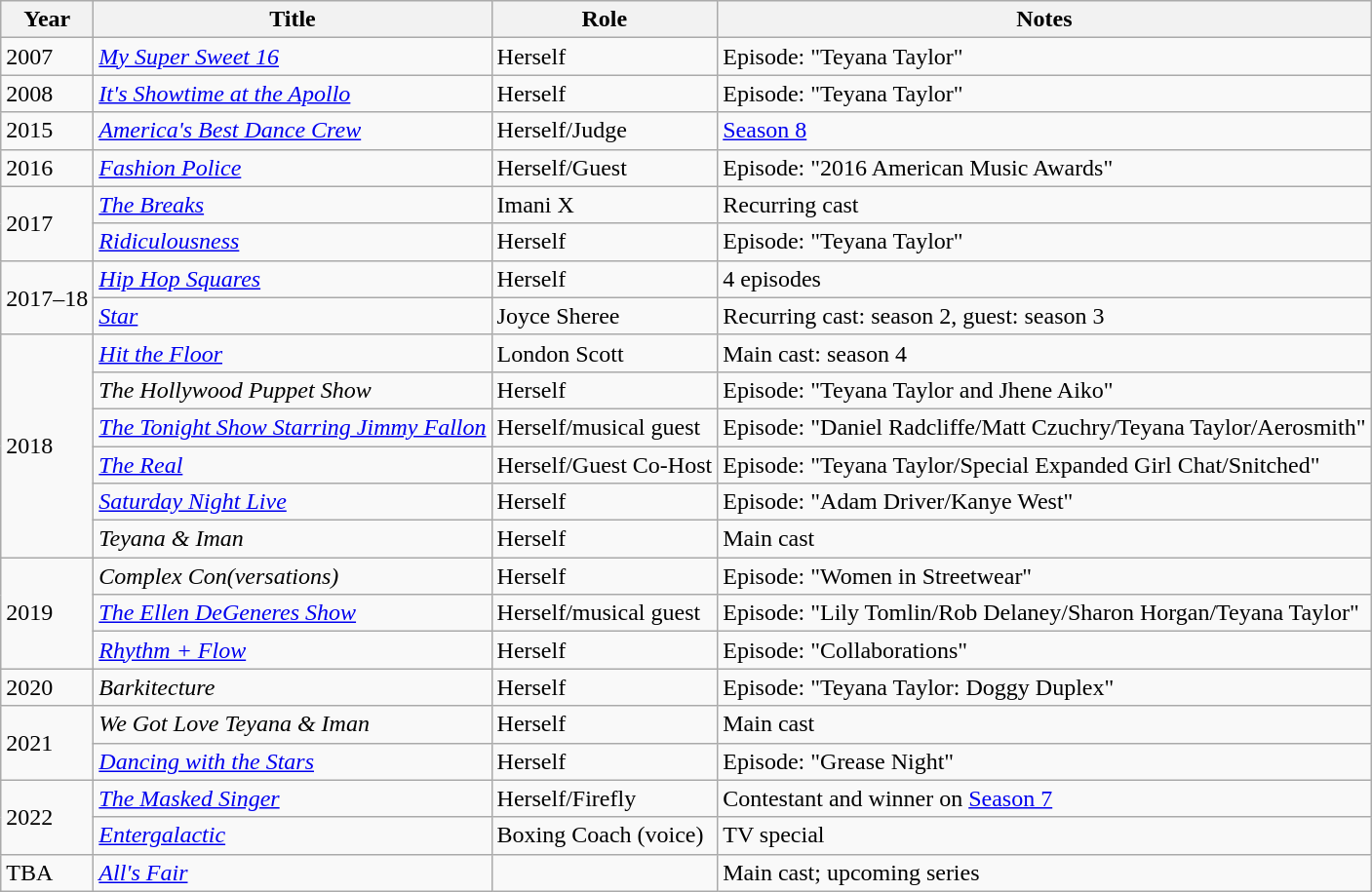<table class="wikitable plainrowheaders sortable" style="margin-right: 0;">
<tr>
<th scope="col">Year</th>
<th scope="col">Title</th>
<th scope="col">Role</th>
<th scope="col" class="unsortable">Notes</th>
</tr>
<tr>
<td>2007</td>
<td><em><a href='#'>My Super Sweet 16</a></em></td>
<td>Herself</td>
<td>Episode: "Teyana Taylor"</td>
</tr>
<tr>
<td>2008</td>
<td><em><a href='#'>It's Showtime at the Apollo</a></em></td>
<td>Herself</td>
<td>Episode: "Teyana Taylor"</td>
</tr>
<tr>
<td>2015</td>
<td><em><a href='#'>America's Best Dance Crew</a></em></td>
<td>Herself/Judge</td>
<td><a href='#'>Season 8</a></td>
</tr>
<tr>
<td>2016</td>
<td><em><a href='#'>Fashion Police</a></em></td>
<td>Herself/Guest</td>
<td>Episode: "2016 American Music Awards"</td>
</tr>
<tr>
<td rowspan=2>2017</td>
<td><em><a href='#'>The Breaks</a></em></td>
<td>Imani X</td>
<td>Recurring cast</td>
</tr>
<tr>
<td><em><a href='#'>Ridiculousness</a></em></td>
<td>Herself</td>
<td>Episode: "Teyana Taylor"</td>
</tr>
<tr>
<td rowspan=2>2017–18</td>
<td><em><a href='#'>Hip Hop Squares</a></em></td>
<td>Herself</td>
<td>4 episodes</td>
</tr>
<tr>
<td><em><a href='#'>Star</a></em></td>
<td>Joyce Sheree</td>
<td>Recurring cast: season 2, guest: season 3</td>
</tr>
<tr>
<td rowspan=6>2018</td>
<td><em><a href='#'>Hit the Floor</a></em></td>
<td>London Scott</td>
<td>Main cast: season 4</td>
</tr>
<tr>
<td><em>The Hollywood Puppet Show</em></td>
<td>Herself</td>
<td>Episode: "Teyana Taylor and Jhene Aiko"</td>
</tr>
<tr>
<td><em><a href='#'>The Tonight Show Starring Jimmy Fallon</a></em></td>
<td>Herself/musical guest</td>
<td>Episode: "Daniel Radcliffe/Matt Czuchry/Teyana Taylor/Aerosmith"</td>
</tr>
<tr>
<td><em><a href='#'>The Real</a></em></td>
<td>Herself/Guest Co-Host</td>
<td>Episode: "Teyana Taylor/Special Expanded Girl Chat/Snitched"</td>
</tr>
<tr>
<td><em><a href='#'>Saturday Night Live</a></em></td>
<td>Herself</td>
<td>Episode: "Adam Driver/Kanye West"</td>
</tr>
<tr>
<td><em>Teyana & Iman</em></td>
<td>Herself</td>
<td>Main cast</td>
</tr>
<tr>
<td rowspan=3>2019</td>
<td><em>Complex Con(versations)</em></td>
<td>Herself</td>
<td>Episode: "Women in Streetwear"</td>
</tr>
<tr>
<td><em><a href='#'>The Ellen DeGeneres Show</a></em></td>
<td>Herself/musical guest</td>
<td>Episode: "Lily Tomlin/Rob Delaney/Sharon Horgan/Teyana Taylor"</td>
</tr>
<tr>
<td><em><a href='#'>Rhythm + Flow</a></em></td>
<td>Herself</td>
<td>Episode: "Collaborations"</td>
</tr>
<tr>
<td>2020</td>
<td><em>Barkitecture</em></td>
<td>Herself</td>
<td>Episode: "Teyana Taylor: Doggy Duplex"</td>
</tr>
<tr>
<td rowspan=2>2021</td>
<td><em>We Got Love Teyana & Iman</em></td>
<td>Herself</td>
<td>Main cast</td>
</tr>
<tr>
<td><em><a href='#'>Dancing with the Stars</a></em></td>
<td>Herself</td>
<td>Episode: "Grease Night"</td>
</tr>
<tr>
<td rowspan="2">2022</td>
<td><em><a href='#'>The Masked Singer</a></em></td>
<td>Herself/Firefly</td>
<td>Contestant and winner on <a href='#'>Season 7</a></td>
</tr>
<tr>
<td><em><a href='#'>Entergalactic</a></em></td>
<td>Boxing Coach (voice)</td>
<td>TV special</td>
</tr>
<tr>
<td>TBA</td>
<td><em><a href='#'>All's Fair</a></em></td>
<td></td>
<td>Main cast; upcoming series</td>
</tr>
</table>
